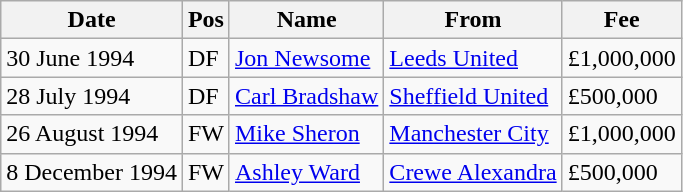<table class="wikitable">
<tr>
<th>Date</th>
<th>Pos</th>
<th>Name</th>
<th>From</th>
<th>Fee</th>
</tr>
<tr>
<td>30 June 1994</td>
<td>DF</td>
<td><a href='#'>Jon Newsome</a></td>
<td><a href='#'>Leeds United</a></td>
<td>£1,000,000</td>
</tr>
<tr>
<td>28 July 1994</td>
<td>DF</td>
<td><a href='#'>Carl Bradshaw</a></td>
<td><a href='#'>Sheffield United</a></td>
<td>£500,000</td>
</tr>
<tr>
<td>26 August 1994</td>
<td>FW</td>
<td><a href='#'>Mike Sheron</a></td>
<td><a href='#'>Manchester City</a></td>
<td>£1,000,000</td>
</tr>
<tr>
<td>8 December 1994</td>
<td>FW</td>
<td><a href='#'>Ashley Ward</a></td>
<td><a href='#'>Crewe Alexandra</a></td>
<td>£500,000</td>
</tr>
</table>
